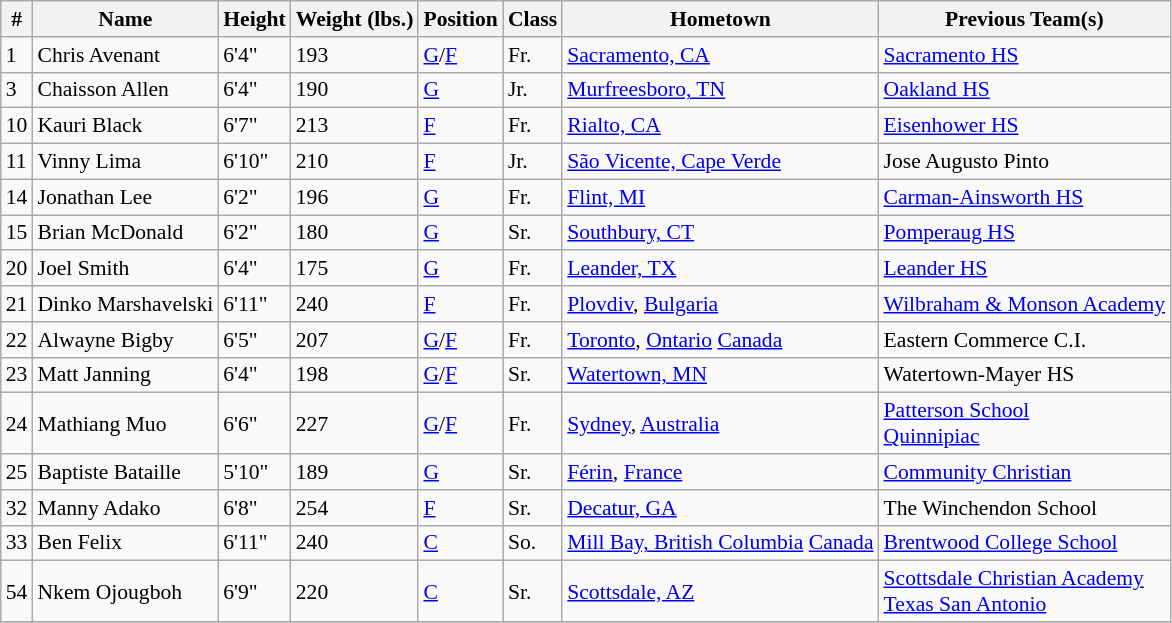<table class="wikitable" style="font-size: 90%">
<tr>
<th>#</th>
<th>Name</th>
<th>Height</th>
<th>Weight (lbs.)</th>
<th>Position</th>
<th>Class</th>
<th>Hometown</th>
<th>Previous Team(s)</th>
</tr>
<tr>
<td>1</td>
<td>Chris Avenant</td>
<td>6'4"</td>
<td>193</td>
<td><a href='#'>G</a>/<a href='#'>F</a></td>
<td>Fr.</td>
<td><a href='#'>Sacramento, CA</a></td>
<td><a href='#'>Sacramento HS</a></td>
</tr>
<tr>
<td>3</td>
<td>Chaisson Allen</td>
<td>6'4"</td>
<td>190</td>
<td><a href='#'>G</a></td>
<td>Jr.</td>
<td><a href='#'>Murfreesboro, TN</a></td>
<td><a href='#'>Oakland HS</a></td>
</tr>
<tr>
<td>10</td>
<td>Kauri Black</td>
<td>6'7"</td>
<td>213</td>
<td><a href='#'>F</a></td>
<td>Fr.</td>
<td><a href='#'>Rialto, CA</a></td>
<td><a href='#'>Eisenhower HS</a></td>
</tr>
<tr>
<td>11</td>
<td>Vinny Lima</td>
<td>6'10"</td>
<td>210</td>
<td><a href='#'>F</a></td>
<td>Jr.</td>
<td><a href='#'>São Vicente, Cape Verde</a></td>
<td>Jose Augusto Pinto</td>
</tr>
<tr>
<td>14</td>
<td>Jonathan Lee</td>
<td>6'2"</td>
<td>196</td>
<td><a href='#'>G</a></td>
<td>Fr.</td>
<td><a href='#'>Flint, MI</a></td>
<td><a href='#'>Carman-Ainsworth HS</a></td>
</tr>
<tr>
<td>15</td>
<td>Brian McDonald</td>
<td>6'2"</td>
<td>180</td>
<td><a href='#'>G</a></td>
<td>Sr.</td>
<td><a href='#'>Southbury, CT</a></td>
<td><a href='#'>Pomperaug HS</a></td>
</tr>
<tr>
<td>20</td>
<td>Joel Smith</td>
<td>6'4"</td>
<td>175</td>
<td><a href='#'>G</a></td>
<td>Fr.</td>
<td><a href='#'>Leander, TX</a></td>
<td><a href='#'>Leander HS</a></td>
</tr>
<tr>
<td>21</td>
<td>Dinko Marshavelski</td>
<td>6'11"</td>
<td>240</td>
<td><a href='#'>F</a></td>
<td>Fr.</td>
<td><a href='#'>Plovdiv</a>, <a href='#'>Bulgaria</a></td>
<td><a href='#'>Wilbraham & Monson Academy</a></td>
</tr>
<tr>
<td>22</td>
<td>Alwayne Bigby</td>
<td>6'5"</td>
<td>207</td>
<td><a href='#'>G</a>/<a href='#'>F</a></td>
<td>Fr.</td>
<td><a href='#'>Toronto</a>, <a href='#'>Ontario</a> <a href='#'>Canada</a></td>
<td>Eastern Commerce C.I.</td>
</tr>
<tr>
<td>23</td>
<td>Matt Janning</td>
<td>6'4"</td>
<td>198</td>
<td><a href='#'>G</a>/<a href='#'>F</a></td>
<td>Sr.</td>
<td><a href='#'>Watertown, MN</a></td>
<td>Watertown-Mayer HS</td>
</tr>
<tr>
<td>24</td>
<td>Mathiang Muo</td>
<td>6'6"</td>
<td>227</td>
<td><a href='#'>G</a>/<a href='#'>F</a></td>
<td>Fr.</td>
<td><a href='#'>Sydney</a>, <a href='#'>Australia</a></td>
<td><a href='#'>Patterson School</a><br><a href='#'>Quinnipiac</a></td>
</tr>
<tr>
<td>25</td>
<td>Baptiste Bataille</td>
<td>5'10"</td>
<td>189</td>
<td><a href='#'>G</a></td>
<td>Sr.</td>
<td><a href='#'>Férin</a>, <a href='#'>France</a></td>
<td><a href='#'>Community Christian</a></td>
</tr>
<tr>
<td>32</td>
<td>Manny Adako</td>
<td>6'8"</td>
<td>254</td>
<td><a href='#'>F</a></td>
<td>Sr.</td>
<td><a href='#'>Decatur, GA</a></td>
<td>The Winchendon School</td>
</tr>
<tr>
<td>33</td>
<td>Ben Felix</td>
<td>6'11"</td>
<td>240</td>
<td><a href='#'>C</a></td>
<td>So.</td>
<td><a href='#'>Mill Bay, British Columbia</a> <a href='#'>Canada</a></td>
<td><a href='#'>Brentwood College School</a></td>
</tr>
<tr>
<td>54</td>
<td>Nkem Ojougboh</td>
<td>6'9"</td>
<td>220</td>
<td><a href='#'>C</a></td>
<td>Sr.</td>
<td><a href='#'>Scottsdale, AZ</a></td>
<td><a href='#'>Scottsdale Christian Academy</a><br><a href='#'>Texas San Antonio</a></td>
</tr>
<tr>
</tr>
</table>
